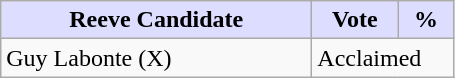<table class="wikitable">
<tr>
<th style="background:#ddf; width:200px;">Reeve Candidate</th>
<th style="background:#ddf; width:50px;">Vote</th>
<th style="background:#ddf; width:30px;">%</th>
</tr>
<tr>
<td>Guy Labonte (X)</td>
<td colspan="2">Acclaimed</td>
</tr>
</table>
